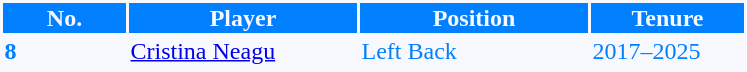<table class="style="width:95%; font-size:100%;"| colspan="8" style= "background:#F8F8FF ; color: #007FFF" | >
<tr>
<th style="width:80px; background:#007FFF; color:#F8F8FF;">No.</th>
<th style="width:150px; background:#007FFF; color:#F8F8FF;">Player</th>
<th style="width:150px; background:#007FFF; color:#F8F8FF;">Position</th>
<th style="width:100px; background:#007FFF; color:#F8F8FF;">Tenure</th>
</tr>
<tr>
<td><strong>8</strong></td>
<td> <a href='#'>Cristina Neagu</a></td>
<td>Left Back</td>
<td>2017–2025</td>
</tr>
<tr>
</tr>
</table>
